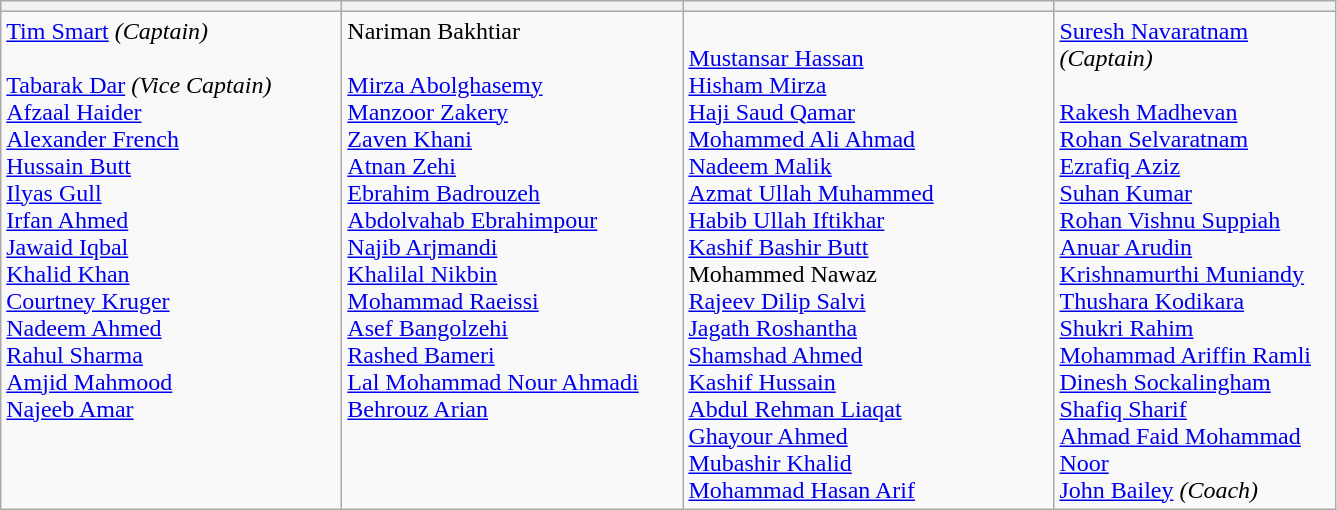<table class="wikitable">
<tr>
<th width=220></th>
<th width=220></th>
<th width=240></th>
<th width=180></th>
</tr>
<tr>
<td valign=top><a href='#'>Tim Smart</a> <em>(Captain)</em><br><br><a href='#'>Tabarak Dar</a> <em>(Vice Captain)</em><br>
<a href='#'>Afzaal Haider</a><br>
<a href='#'>Alexander French</a><br>
<a href='#'>Hussain Butt</a><br>
<a href='#'>Ilyas Gull</a><br>
<a href='#'>Irfan Ahmed</a><br>
<a href='#'>Jawaid Iqbal</a><br>
<a href='#'>Khalid Khan</a><br>
<a href='#'>Courtney Kruger</a><br>
<a href='#'>Nadeem Ahmed</a><br>
<a href='#'>Rahul Sharma</a><br>
<a href='#'>Amjid Mahmood</a><br>
<a href='#'>Najeeb Amar</a></td>
<td valign=top>Nariman Bakhtiar <br><br><a href='#'>Mirza Abolghasemy</a> <br>
<a href='#'>Manzoor Zakery</a><br>
<a href='#'>Zaven Khani</a><br>
<a href='#'>Atnan Zehi</a><br>
<a href='#'>Ebrahim Badrouzeh</a><br>
<a href='#'>Abdolvahab Ebrahimpour</a><br>
<a href='#'>Najib Arjmandi</a><br>
<a href='#'>Khalilal Nikbin</a><br>
<a href='#'>Mohammad Raeissi</a><br>
<a href='#'>Asef Bangolzehi</a><br>
<a href='#'>Rashed Bameri</a><br>
<a href='#'>Lal Mohammad Nour Ahmadi</a><br>
<a href='#'>Behrouz Arian</a></td>
<td valign=top><br><a href='#'>Mustansar Hassan</a> <br>
<a href='#'>Hisham Mirza</a><br>
<a href='#'>Haji Saud Qamar</a><br>
<a href='#'>Mohammed Ali Ahmad</a><br>
<a href='#'>Nadeem Malik</a><br>
<a href='#'>Azmat Ullah Muhammed</a><br>
<a href='#'>Habib Ullah Iftikhar</a><br>
<a href='#'>Kashif Bashir Butt</a><br>
Mohammed Nawaz<br>
<a href='#'>Rajeev Dilip Salvi</a><br>
<a href='#'>Jagath Roshantha</a><br>
<a href='#'>Shamshad Ahmed</a><br>
<a href='#'>Kashif Hussain</a><br>
<a href='#'>Abdul Rehman Liaqat</a><br>
<a href='#'>Ghayour Ahmed</a> <br>
<a href='#'>Mubashir Khalid</a> <br>
<a href='#'>Mohammad Hasan Arif</a></td>
<td valign=top><a href='#'>Suresh Navaratnam</a> <em>(Captain)</em><br><br><a href='#'>Rakesh Madhevan</a><br>
<a href='#'>Rohan Selvaratnam</a><br>
<a href='#'>Ezrafiq Aziz</a><br>
<a href='#'>Suhan Kumar</a><br>
<a href='#'>Rohan Vishnu Suppiah</a><br>
<a href='#'>Anuar Arudin</a><br>
<a href='#'>Krishnamurthi Muniandy</a><br>
<a href='#'>Thushara Kodikara</a><br>
<a href='#'>Shukri Rahim</a><br>
<a href='#'>Mohammad Ariffin Ramli</a><br>
<a href='#'>Dinesh Sockalingham</a><br>
<a href='#'>Shafiq Sharif</a><br>
<a href='#'>Ahmad Faid Mohammad Noor</a><br>
<a href='#'>John Bailey</a> <em>(Coach)</em><br></td>
</tr>
</table>
